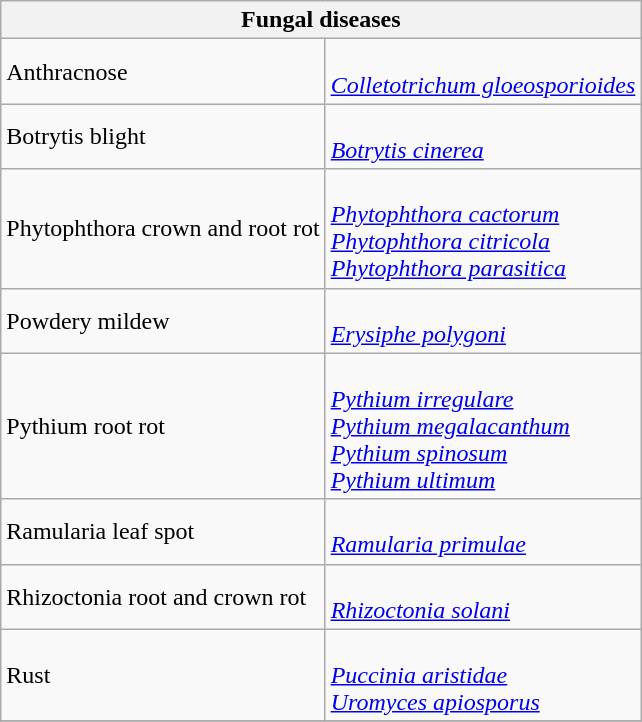<table class="wikitable" style="clear">
<tr>
<th colspan=2><strong>Fungal diseases</strong><br></th>
</tr>
<tr>
<td>Anthracnose</td>
<td><br><em><a href='#'>Colletotrichum gloeosporioides</a></em></td>
</tr>
<tr>
<td>Botrytis blight</td>
<td><br><em><a href='#'>Botrytis cinerea</a></em></td>
</tr>
<tr>
<td>Phytophthora crown and root rot</td>
<td><br><em><a href='#'>Phytophthora cactorum</a></em><br>
<em><a href='#'>Phytophthora citricola</a></em><br>
<em><a href='#'>Phytophthora parasitica</a></em></td>
</tr>
<tr>
<td>Powdery mildew</td>
<td><br><em><a href='#'>Erysiphe polygoni</a></em></td>
</tr>
<tr>
<td>Pythium root rot</td>
<td><br><em><a href='#'>Pythium irregulare</a></em><br>
<em><a href='#'>Pythium megalacanthum</a></em><br>
<em><a href='#'>Pythium spinosum</a></em><br>
<em><a href='#'>Pythium ultimum</a></em></td>
</tr>
<tr>
<td>Ramularia leaf spot</td>
<td><br><em><a href='#'>Ramularia primulae</a></em></td>
</tr>
<tr>
<td>Rhizoctonia root and crown rot</td>
<td><br><em><a href='#'>Rhizoctonia solani</a></em></td>
</tr>
<tr>
<td>Rust</td>
<td><br><em><a href='#'>Puccinia aristidae</a></em><br>
<em><a href='#'>Uromyces apiosporus</a></em></td>
</tr>
<tr>
</tr>
</table>
